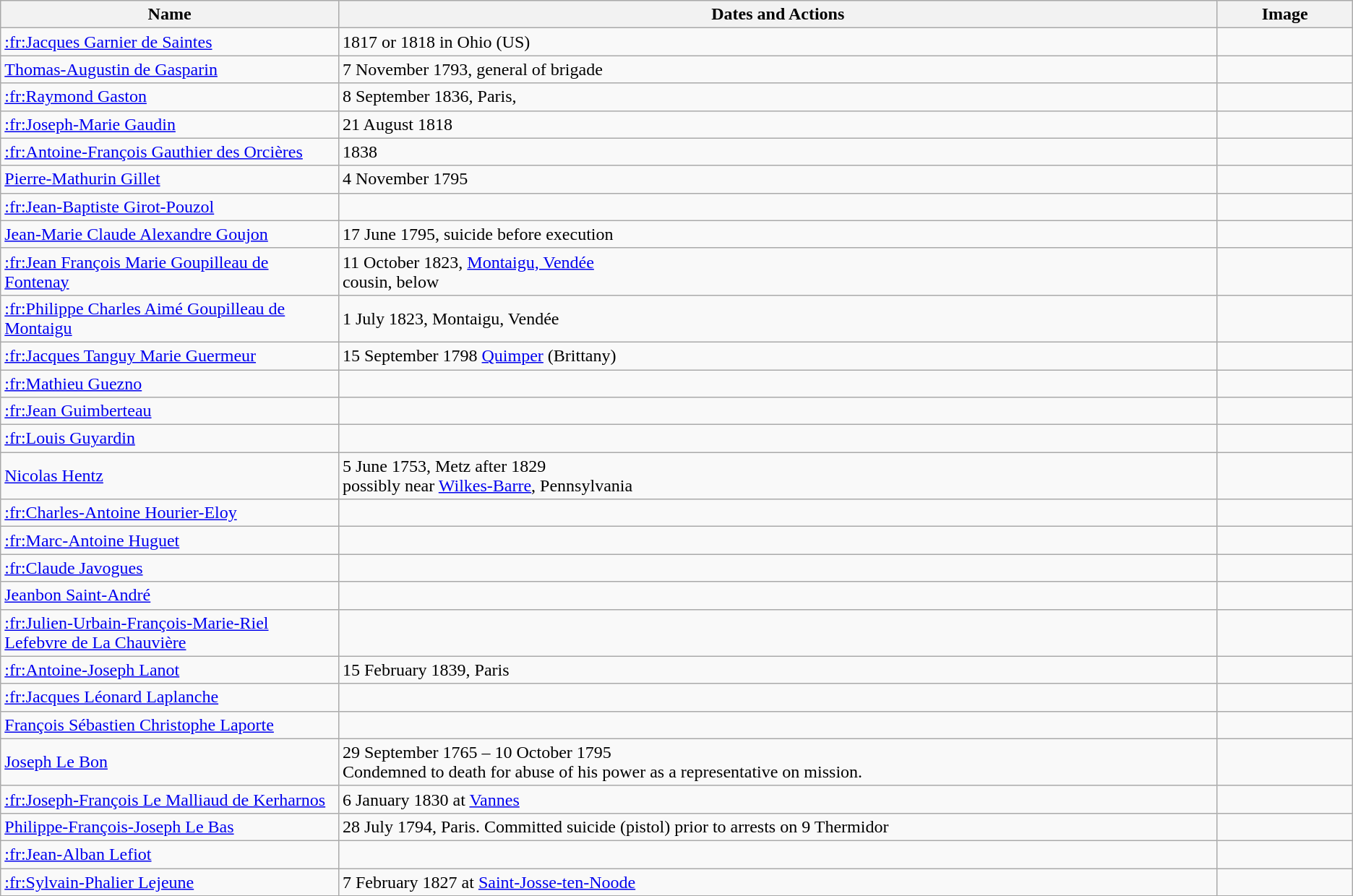<table class="sortable wikitable">
<tr>
<th scope="col" width=25%>Name</th>
<th scope="col" width=65%>Dates and Actions</th>
<th scope="col"  class="unsortable">Image</th>
</tr>
<tr>
<td><a href='#'>:fr:Jacques Garnier de Saintes</a></td>
<td>1817 or 1818 in Ohio (US)</td>
<td></td>
</tr>
<tr>
<td><a href='#'>Thomas-Augustin de Gasparin</a></td>
<td>7 November 1793, general of brigade</td>
<td></td>
</tr>
<tr>
<td><a href='#'>:fr:Raymond Gaston</a></td>
<td>8 September 1836, Paris,</td>
<td></td>
</tr>
<tr>
<td><a href='#'>:fr:Joseph-Marie Gaudin</a></td>
<td>21 August 1818</td>
<td></td>
</tr>
<tr>
<td><a href='#'>:fr:Antoine-François Gauthier des Orcières</a></td>
<td>1838</td>
<td></td>
</tr>
<tr>
<td><a href='#'>Pierre-Mathurin Gillet</a></td>
<td>4 November 1795</td>
<td></td>
</tr>
<tr>
<td><a href='#'>:fr:Jean-Baptiste Girot-Pouzol</a></td>
<td></td>
<td></td>
</tr>
<tr>
<td><a href='#'>Jean-Marie Claude Alexandre Goujon</a></td>
<td>17 June 1795, suicide before execution</td>
<td></td>
</tr>
<tr>
<td><a href='#'>:fr:Jean François Marie Goupilleau de Fontenay</a></td>
<td>11 October 1823, <a href='#'>Montaigu, Vendée</a><br>cousin, below</td>
<td></td>
</tr>
<tr>
<td><a href='#'>:fr:Philippe Charles Aimé Goupilleau de Montaigu</a></td>
<td>1 July 1823, Montaigu, Vendée</td>
<td></td>
</tr>
<tr>
<td><a href='#'>:fr:Jacques Tanguy Marie Guermeur</a></td>
<td>15 September 1798 <a href='#'>Quimper</a> (Brittany)</td>
<td></td>
</tr>
<tr>
<td><a href='#'>:fr:Mathieu Guezno</a></td>
<td></td>
<td></td>
</tr>
<tr>
<td><a href='#'>:fr:Jean Guimberteau</a></td>
<td></td>
<td></td>
</tr>
<tr>
<td><a href='#'>:fr:Louis Guyardin</a></td>
<td></td>
<td></td>
</tr>
<tr>
<td><a href='#'>Nicolas Hentz</a></td>
<td>5 June 1753, Metz  after 1829<br> possibly near <a href='#'>Wilkes-Barre</a>, Pennsylvania</td>
<td></td>
</tr>
<tr>
<td><a href='#'>:fr:Charles-Antoine Hourier-Eloy</a></td>
<td></td>
<td></td>
</tr>
<tr>
<td><a href='#'>:fr:Marc-Antoine Huguet</a></td>
<td></td>
<td></td>
</tr>
<tr>
<td><a href='#'>:fr:Claude Javogues</a></td>
<td></td>
<td></td>
</tr>
<tr>
<td><a href='#'>Jeanbon Saint-André</a></td>
<td></td>
<td></td>
</tr>
<tr>
<td><a href='#'>:fr:Julien-Urbain-François-Marie-Riel Lefebvre de La Chauvière</a></td>
<td></td>
<td></td>
</tr>
<tr>
<td><a href='#'>:fr:Antoine-Joseph Lanot</a></td>
<td>15 February 1839, Paris</td>
<td></td>
</tr>
<tr>
<td><a href='#'>:fr:Jacques Léonard Laplanche</a></td>
<td></td>
<td></td>
</tr>
<tr>
<td><a href='#'>François Sébastien Christophe Laporte</a></td>
<td></td>
<td></td>
</tr>
<tr>
<td><a href='#'>Joseph Le Bon</a></td>
<td>29 September 1765 – 10 October 1795<br>Condemned to death for abuse of his power as a representative on mission.</td>
<td></td>
</tr>
<tr>
<td><a href='#'>:fr:Joseph-François Le Malliaud de Kerharnos</a></td>
<td>6 January 1830 at <a href='#'>Vannes</a></td>
<td></td>
</tr>
<tr>
<td><a href='#'>Philippe-François-Joseph Le Bas</a></td>
<td>28 July 1794, Paris. Committed suicide (pistol) prior to arrests on 9 Thermidor</td>
<td></td>
</tr>
<tr>
<td><a href='#'>:fr:Jean-Alban Lefiot</a></td>
<td></td>
<td></td>
</tr>
<tr>
<td><a href='#'>:fr:Sylvain-Phalier Lejeune</a></td>
<td>7 February 1827 at <a href='#'>Saint-Josse-ten-Noode</a></td>
<td></td>
</tr>
<tr>
</tr>
</table>
